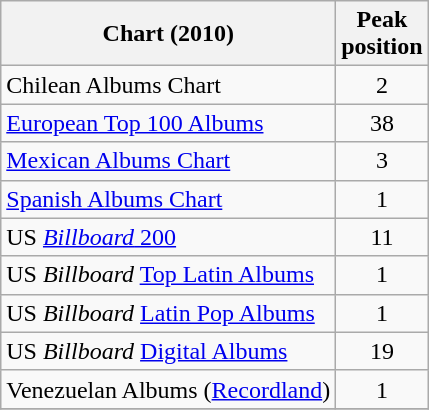<table class="wikitable sortable">
<tr>
<th align="left">Chart (2010)</th>
<th align="left">Peak<br>position</th>
</tr>
<tr>
<td>Chilean Albums Chart</td>
<td style="text-align:center;">2</td>
</tr>
<tr>
<td><a href='#'>European Top 100 Albums</a></td>
<td style="text-align:center;">38</td>
</tr>
<tr>
<td><a href='#'>Mexican Albums Chart</a></td>
<td style="text-align:center;">3</td>
</tr>
<tr>
<td><a href='#'>Spanish Albums Chart</a></td>
<td style="text-align:center;">1</td>
</tr>
<tr>
<td align="left">US <a href='#'><em>Billboard</em> 200</a></td>
<td style="text-align:center;">11</td>
</tr>
<tr>
<td align="left">US <em>Billboard</em> <a href='#'>Top Latin Albums</a></td>
<td style="text-align:center;">1</td>
</tr>
<tr>
<td align="left">US <em>Billboard</em> <a href='#'>Latin Pop Albums</a></td>
<td style="text-align:center;">1</td>
</tr>
<tr>
<td align="left">US <em>Billboard</em> <a href='#'>Digital Albums</a></td>
<td style="text-align:center;">19</td>
</tr>
<tr>
<td>Venezuelan Albums (<a href='#'>Recordland</a>)</td>
<td style="text-align:center;">1</td>
</tr>
<tr>
</tr>
</table>
